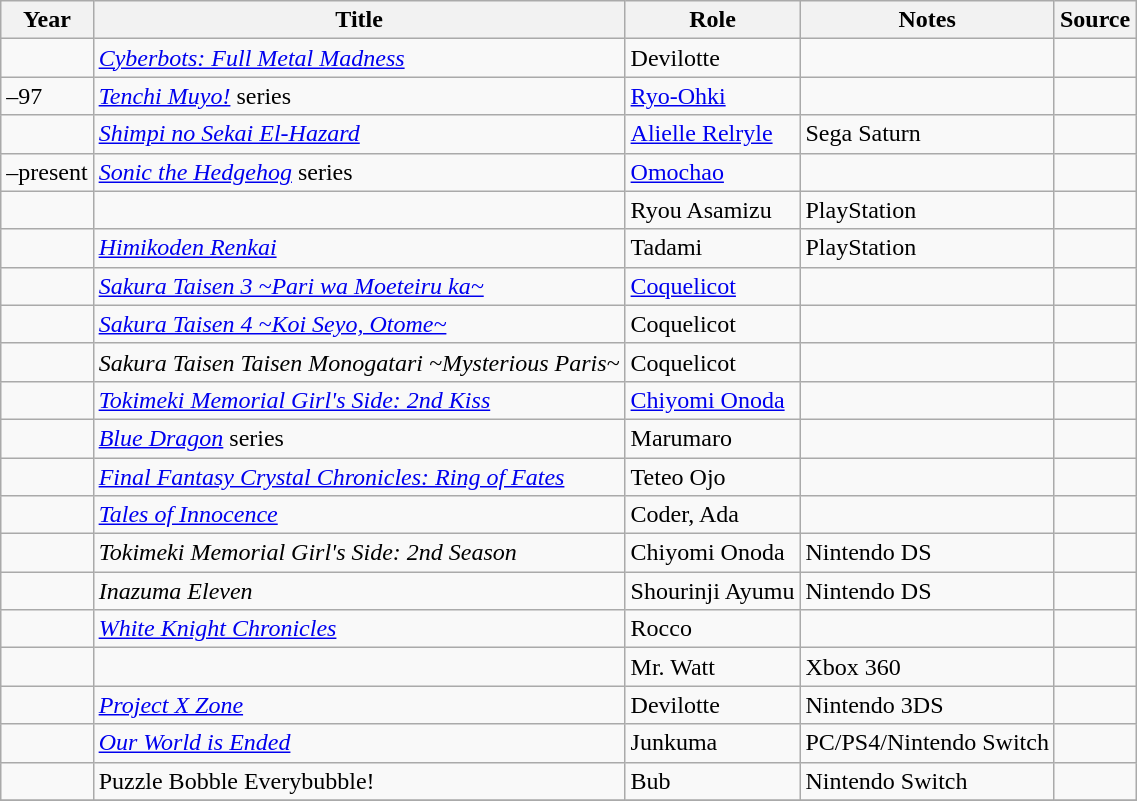<table class="wikitable sortable plainrowheaders">
<tr>
<th>Year</th>
<th>Title</th>
<th>Role</th>
<th class="unsortable">Notes</th>
<th class="unsortable">Source</th>
</tr>
<tr>
<td></td>
<td><em><a href='#'>Cyberbots: Full Metal Madness</a></em></td>
<td>Devilotte</td>
<td></td>
<td></td>
</tr>
<tr>
<td>–97</td>
<td><em><a href='#'>Tenchi Muyo!</a></em> series</td>
<td><a href='#'>Ryo-Ohki</a></td>
<td></td>
<td></td>
</tr>
<tr>
<td></td>
<td><em><a href='#'>Shimpi no Sekai El-Hazard</a></em></td>
<td><a href='#'>Alielle Relryle</a></td>
<td>Sega Saturn</td>
<td></td>
</tr>
<tr>
<td>–present</td>
<td><em><a href='#'>Sonic the Hedgehog</a></em> series</td>
<td><a href='#'>Omochao</a></td>
<td></td>
<td></td>
</tr>
<tr>
<td></td>
<td></td>
<td>Ryou Asamizu</td>
<td>PlayStation</td>
<td></td>
</tr>
<tr>
<td></td>
<td><em><a href='#'>Himikoden Renkai</a></em></td>
<td>Tadami</td>
<td>PlayStation</td>
<td></td>
</tr>
<tr>
<td></td>
<td><em><a href='#'>Sakura Taisen 3 ~Pari wa Moeteiru ka~</a></em></td>
<td><a href='#'>Coquelicot</a></td>
<td></td>
<td></td>
</tr>
<tr>
<td></td>
<td><em><a href='#'>Sakura Taisen 4 ~Koi Seyo, Otome~</a></em></td>
<td>Coquelicot</td>
<td></td>
<td></td>
</tr>
<tr>
<td></td>
<td><em>Sakura Taisen Taisen Monogatari ~Mysterious Paris~</em></td>
<td>Coquelicot</td>
<td></td>
<td></td>
</tr>
<tr>
<td></td>
<td><em><a href='#'>Tokimeki Memorial Girl's Side: 2nd Kiss</a></em></td>
<td><a href='#'>Chiyomi Onoda</a></td>
<td></td>
<td></td>
</tr>
<tr>
<td></td>
<td><em><a href='#'>Blue Dragon</a></em> series</td>
<td>Marumaro</td>
<td></td>
<td></td>
</tr>
<tr>
<td></td>
<td><em><a href='#'>Final Fantasy Crystal Chronicles: Ring of Fates</a></em></td>
<td>Teteo Ojo</td>
<td></td>
<td></td>
</tr>
<tr>
<td></td>
<td><em><a href='#'>Tales of Innocence</a></em></td>
<td>Coder, Ada</td>
<td></td>
<td></td>
</tr>
<tr>
<td></td>
<td><em>Tokimeki Memorial Girl's Side: 2nd Season</em></td>
<td>Chiyomi Onoda</td>
<td>Nintendo DS</td>
<td></td>
</tr>
<tr>
<td></td>
<td><em>Inazuma Eleven</em></td>
<td>Shourinji Ayumu</td>
<td>Nintendo DS</td>
<td></td>
</tr>
<tr>
<td></td>
<td><em><a href='#'>White Knight Chronicles</a></em></td>
<td>Rocco</td>
<td></td>
<td></td>
</tr>
<tr>
<td></td>
<td></td>
<td>Mr. Watt</td>
<td>Xbox 360</td>
<td></td>
</tr>
<tr>
<td></td>
<td><em><a href='#'>Project X Zone</a></em></td>
<td>Devilotte</td>
<td>Nintendo 3DS</td>
<td></td>
</tr>
<tr>
<td></td>
<td><em><a href='#'>Our World is Ended</a></em></td>
<td>Junkuma</td>
<td>PC/PS4/Nintendo Switch</td>
<td></td>
</tr>
<tr>
<td></td>
<td>Puzzle Bobble Everybubble!</td>
<td>Bub</td>
<td>Nintendo Switch</td>
<td></td>
</tr>
<tr>
</tr>
</table>
